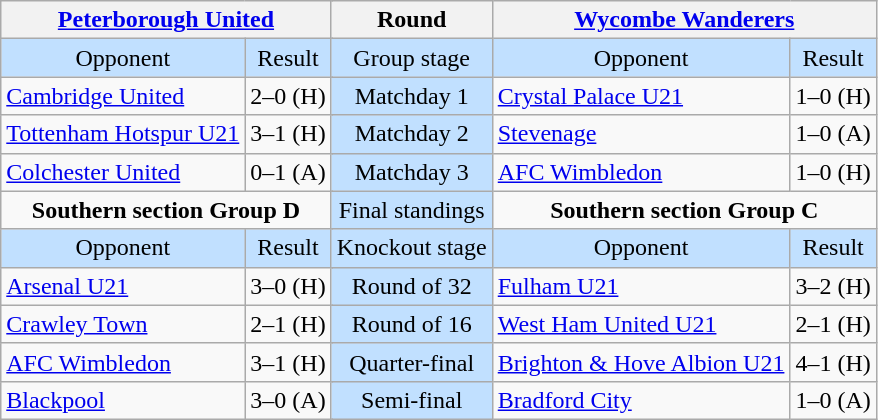<table class="wikitable" style="text-align:center">
<tr>
<th colspan="4"><a href='#'>Peterborough United</a></th>
<th>Round</th>
<th colspan="4"><a href='#'>Wycombe Wanderers</a></th>
</tr>
<tr style="background:#C1E0FF">
<td>Opponent</td>
<td colspan="3">Result</td>
<td>Group stage</td>
<td>Opponent</td>
<td colspan="3">Result</td>
</tr>
<tr>
<td style="text-align:left"><a href='#'>Cambridge United</a></td>
<td colspan="3">2–0 (H)</td>
<td style="background:#C1E0FF">Matchday 1</td>
<td style="text-align:left"><a href='#'>Crystal Palace U21</a></td>
<td colspan="3">1–0 (H)</td>
</tr>
<tr>
<td style="text-align:left"><a href='#'>Tottenham Hotspur U21</a></td>
<td colspan="3">3–1 (H)</td>
<td style="background:#C1E0FF">Matchday 2</td>
<td style="text-align:left"><a href='#'>Stevenage</a></td>
<td colspan="3">1–0 (A)</td>
</tr>
<tr>
<td style="text-align:left"><a href='#'>Colchester United</a></td>
<td colspan="3">0–1 (A)</td>
<td style="background:#C1E0FF">Matchday 3</td>
<td style="text-align:left"><a href='#'>AFC Wimbledon</a></td>
<td colspan="3">1–0 (H)</td>
</tr>
<tr>
<td colspan="4" style="vertical-align:top"><strong>Southern section Group D</strong><br><div></div></td>
<td style="background:#C1E0FF">Final standings</td>
<td colspan="4" style="vertical-align:top"><strong>Southern section Group C</strong><br><div></div></td>
</tr>
<tr style="background:#C1E0FF">
<td>Opponent</td>
<td colspan="3">Result</td>
<td>Knockout stage</td>
<td>Opponent</td>
<td colspan="3">Result</td>
</tr>
<tr>
<td style="text-align:left"><a href='#'>Arsenal U21</a></td>
<td colspan="3">3–0 (H)</td>
<td style="background:#C1E0FF">Round of 32</td>
<td style="text-align:left"><a href='#'>Fulham U21</a></td>
<td colspan="3">3–2 (H)</td>
</tr>
<tr>
<td style="text-align:left"><a href='#'>Crawley Town</a></td>
<td colspan="3">2–1 (H)</td>
<td style="background:#C1E0FF">Round of 16</td>
<td style="text-align:left"><a href='#'>West Ham United U21</a></td>
<td colspan="3">2–1 (H)</td>
</tr>
<tr>
<td style="text-align:left"><a href='#'>AFC Wimbledon</a></td>
<td colspan="3">3–1 (H)</td>
<td style="background:#C1E0FF">Quarter-final</td>
<td style="text-align:left"><a href='#'>Brighton & Hove Albion U21</a></td>
<td colspan="3">4–1 (H)</td>
</tr>
<tr>
<td style="text-align:left"><a href='#'>Blackpool</a></td>
<td colspan="3">3–0 (A)</td>
<td style="background:#C1E0FF">Semi-final</td>
<td style="text-align:left"><a href='#'>Bradford City</a></td>
<td colspan="3">1–0 (A)</td>
</tr>
</table>
